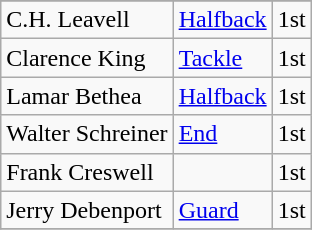<table class="wikitable">
<tr>
</tr>
<tr>
<td>C.H. Leavell</td>
<td><a href='#'>Halfback</a></td>
<td>1st</td>
</tr>
<tr>
<td>Clarence King</td>
<td><a href='#'>Tackle</a></td>
<td>1st</td>
</tr>
<tr>
<td>Lamar Bethea</td>
<td><a href='#'>Halfback</a></td>
<td>1st</td>
</tr>
<tr>
<td>Walter Schreiner</td>
<td><a href='#'>End</a></td>
<td>1st</td>
</tr>
<tr>
<td>Frank Creswell</td>
<td></td>
<td>1st</td>
</tr>
<tr>
<td>Jerry Debenport</td>
<td><a href='#'>Guard</a></td>
<td>1st</td>
</tr>
<tr>
</tr>
</table>
